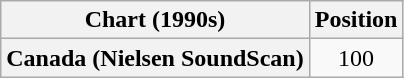<table class="wikitable plainrowheaders">
<tr>
<th scope="col">Chart (1990s)</th>
<th scope="col">Position</th>
</tr>
<tr>
<th scope="row">Canada (Nielsen SoundScan)</th>
<td align=center>100</td>
</tr>
</table>
